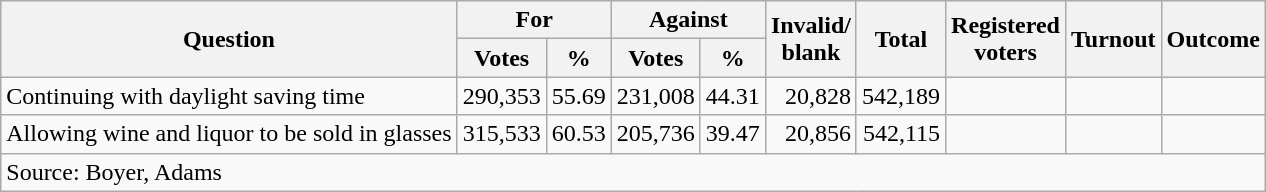<table class=wikitable style=text-align:right>
<tr>
<th rowspan=2>Question</th>
<th colspan=2>For</th>
<th colspan=2>Against</th>
<th rowspan=2>Invalid/<br>blank</th>
<th rowspan=2>Total</th>
<th rowspan=2>Registered<br>voters</th>
<th rowspan=2>Turnout</th>
<th rowspan=2>Outcome</th>
</tr>
<tr>
<th>Votes</th>
<th>%</th>
<th>Votes</th>
<th>%</th>
</tr>
<tr>
<td align=left>Continuing with daylight saving time</td>
<td>290,353</td>
<td>55.69</td>
<td>231,008</td>
<td>44.31</td>
<td>20,828</td>
<td>542,189</td>
<td></td>
<td></td>
<td></td>
</tr>
<tr>
<td align=left>Allowing wine and liquor to be sold in glasses</td>
<td>315,533</td>
<td>60.53</td>
<td>205,736</td>
<td>39.47</td>
<td>20,856</td>
<td>542,115</td>
<td></td>
<td></td>
<td></td>
</tr>
<tr>
<td align=left colspan=12>Source: Boyer, Adams</td>
</tr>
</table>
